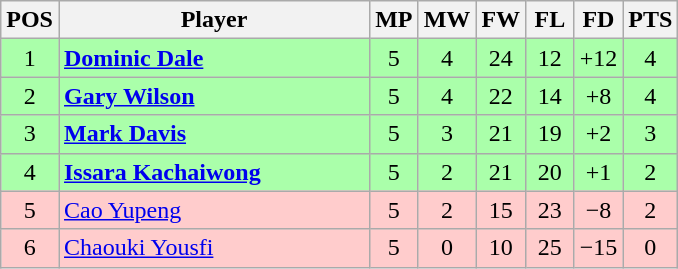<table class="wikitable" style="text-align: center;">
<tr>
<th width=25>POS</th>
<th width=200>Player</th>
<th width=25>MP</th>
<th width=25>MW</th>
<th width=25>FW</th>
<th width=25>FL</th>
<th width=25>FD</th>
<th width=25>PTS</th>
</tr>
<tr style="background:#aaffaa;">
<td>1</td>
<td style="text-align:left;"> <strong><a href='#'>Dominic Dale</a></strong></td>
<td>5</td>
<td>4</td>
<td>24</td>
<td>12</td>
<td>+12</td>
<td>4</td>
</tr>
<tr style="background:#aaffaa;">
<td>2</td>
<td style="text-align:left;"> <strong><a href='#'>Gary Wilson</a></strong></td>
<td>5</td>
<td>4</td>
<td>22</td>
<td>14</td>
<td>+8</td>
<td>4</td>
</tr>
<tr style="background:#aaffaa;">
<td>3</td>
<td style="text-align:left;"> <strong><a href='#'>Mark Davis</a></strong></td>
<td>5</td>
<td>3</td>
<td>21</td>
<td>19</td>
<td>+2</td>
<td>3</td>
</tr>
<tr style="background:#aaffaa;">
<td>4</td>
<td style="text-align:left;"> <strong><a href='#'>Issara Kachaiwong</a></strong></td>
<td>5</td>
<td>2</td>
<td>21</td>
<td>20</td>
<td>+1</td>
<td>2</td>
</tr>
<tr style="background:#fcc;">
<td>5</td>
<td style="text-align:left;"> <a href='#'>Cao Yupeng</a></td>
<td>5</td>
<td>2</td>
<td>15</td>
<td>23</td>
<td>−8</td>
<td>2</td>
</tr>
<tr style="background:#fcc;">
<td>6</td>
<td style="text-align:left;"> <a href='#'>Chaouki Yousfi</a></td>
<td>5</td>
<td>0</td>
<td>10</td>
<td>25</td>
<td>−15</td>
<td>0</td>
</tr>
</table>
